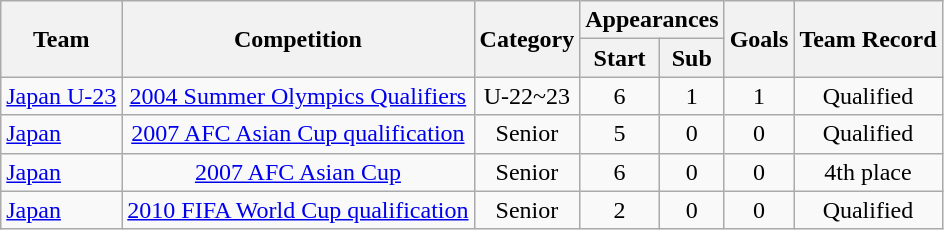<table class="wikitable" style="text-align: center;">
<tr>
<th rowspan="2">Team</th>
<th rowspan="2">Competition</th>
<th rowspan="2">Category</th>
<th colspan="2">Appearances</th>
<th rowspan="2">Goals</th>
<th rowspan="2">Team Record</th>
</tr>
<tr>
<th>Start</th>
<th>Sub</th>
</tr>
<tr>
<td align="left"><a href='#'>Japan U-23</a></td>
<td><a href='#'>2004 Summer Olympics Qualifiers</a></td>
<td>U-22~23</td>
<td>6</td>
<td>1</td>
<td>1</td>
<td>Qualified</td>
</tr>
<tr>
<td align="left"><a href='#'>Japan</a></td>
<td><a href='#'>2007 AFC Asian Cup qualification</a></td>
<td>Senior</td>
<td>5</td>
<td>0</td>
<td>0</td>
<td>Qualified</td>
</tr>
<tr>
<td align="left"><a href='#'>Japan</a></td>
<td><a href='#'>2007 AFC Asian Cup</a></td>
<td>Senior</td>
<td>6</td>
<td>0</td>
<td>0</td>
<td>4th place</td>
</tr>
<tr>
<td align="left"><a href='#'>Japan</a></td>
<td><a href='#'>2010 FIFA World Cup qualification</a></td>
<td>Senior</td>
<td>2</td>
<td>0</td>
<td>0</td>
<td>Qualified</td>
</tr>
</table>
